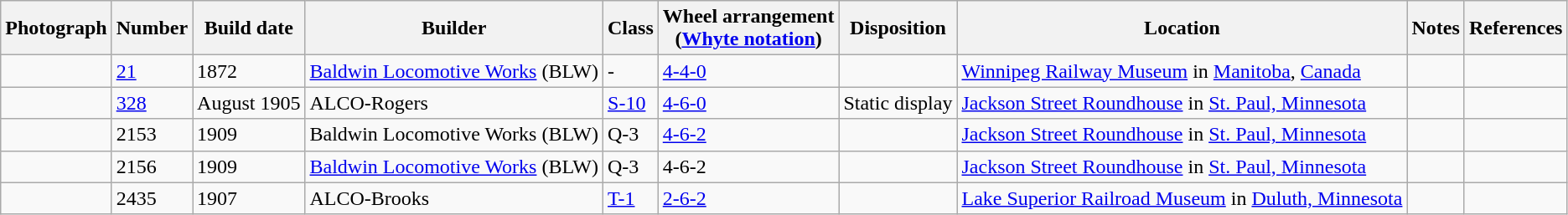<table class="wikitable">
<tr>
<th><strong>Photograph</strong></th>
<th>Number</th>
<th>Build date</th>
<th>Builder</th>
<th>Class</th>
<th>Wheel arrangement<br>(<a href='#'>Whyte notation</a>)</th>
<th>Disposition</th>
<th>Location</th>
<th>Notes</th>
<th>References</th>
</tr>
<tr>
<td></td>
<td><a href='#'>21</a></td>
<td>1872</td>
<td><a href='#'>Baldwin Locomotive Works</a> (BLW)</td>
<td>-</td>
<td><a href='#'>4-4-0</a></td>
<td></td>
<td><a href='#'>Winnipeg Railway Museum</a> in <a href='#'>Manitoba</a>, <a href='#'>Canada</a></td>
<td></td>
<td></td>
</tr>
<tr>
<td></td>
<td><a href='#'>328</a></td>
<td>August 1905</td>
<td>ALCO-Rogers</td>
<td><a href='#'>S-10</a></td>
<td><a href='#'>4-6-0</a></td>
<td>Static display</td>
<td><a href='#'>Jackson Street Roundhouse</a> in <a href='#'>St. Paul, Minnesota</a></td>
<td></td>
<td></td>
</tr>
<tr>
<td></td>
<td>2153</td>
<td>1909</td>
<td>Baldwin Locomotive Works (BLW)</td>
<td>Q-3</td>
<td><a href='#'>4-6-2</a></td>
<td></td>
<td><a href='#'>Jackson Street Roundhouse</a> in <a href='#'>St. Paul, Minnesota</a></td>
<td></td>
<td></td>
</tr>
<tr>
<td></td>
<td>2156</td>
<td>1909</td>
<td><a href='#'>Baldwin Locomotive Works</a> (BLW)</td>
<td>Q-3</td>
<td>4-6-2</td>
<td></td>
<td><a href='#'>Jackson Street Roundhouse</a> in <a href='#'>St. Paul, Minnesota</a></td>
<td></td>
<td></td>
</tr>
<tr>
<td></td>
<td>2435</td>
<td>1907</td>
<td>ALCO-Brooks</td>
<td><a href='#'>T-1</a></td>
<td><a href='#'>2-6-2</a></td>
<td></td>
<td><a href='#'>Lake Superior Railroad Museum</a> in <a href='#'>Duluth, Minnesota</a></td>
<td></td>
<td></td>
</tr>
</table>
